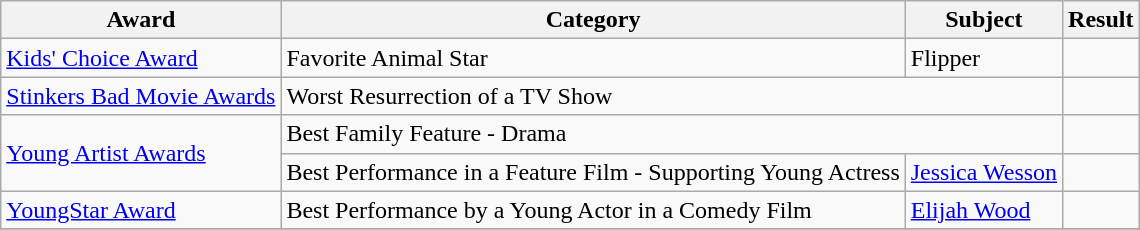<table class="wikitable">
<tr>
<th>Award</th>
<th>Category</th>
<th>Subject</th>
<th>Result</th>
</tr>
<tr>
<td><a href='#'>Kids' Choice Award</a></td>
<td>Favorite Animal Star</td>
<td>Flipper</td>
<td></td>
</tr>
<tr>
<td><a href='#'>Stinkers Bad Movie Awards</a></td>
<td colspan=2>Worst Resurrection of a TV Show</td>
<td></td>
</tr>
<tr>
<td rowspan=2><a href='#'>Young Artist Awards</a></td>
<td colspan=2>Best Family Feature - Drama</td>
<td></td>
</tr>
<tr>
<td>Best Performance in a Feature Film - Supporting Young Actress</td>
<td><a href='#'>Jessica Wesson</a></td>
<td></td>
</tr>
<tr>
<td><a href='#'>YoungStar Award</a></td>
<td>Best Performance by a Young Actor in a Comedy Film</td>
<td><a href='#'>Elijah Wood</a></td>
<td></td>
</tr>
<tr>
</tr>
</table>
